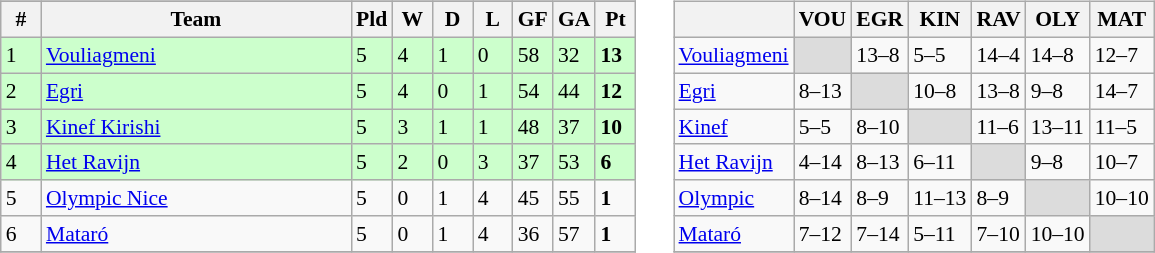<table style="font-size:90%" cellpadding="4">
<tr valign="top">
<td><br><table class=wikitable>
<tr align=center>
</tr>
<tr>
<th width=20>#</th>
<th width=200>Team</th>
<th width=20>Pld</th>
<th width=20>W</th>
<th width=20>D</th>
<th width=20>L</th>
<th width=20>GF</th>
<th width=20>GA</th>
<th width=20>Pt</th>
</tr>
<tr style="background:#cfc;">
<td>1</td>
<td align="left"> <a href='#'>Vouliagmeni</a></td>
<td>5</td>
<td>4</td>
<td>1</td>
<td>0</td>
<td>58</td>
<td>32</td>
<td><strong>13</strong></td>
</tr>
<tr style="background:#cfc;">
<td>2</td>
<td align="left"> <a href='#'>Egri</a></td>
<td>5</td>
<td>4</td>
<td>0</td>
<td>1</td>
<td>54</td>
<td>44</td>
<td><strong>12</strong></td>
</tr>
<tr style="background:#cfc;">
<td>3</td>
<td align="left"> <a href='#'>Kinef Kirishi</a></td>
<td>5</td>
<td>3</td>
<td>1</td>
<td>1</td>
<td>48</td>
<td>37</td>
<td><strong>10</strong></td>
</tr>
<tr style="background:#cfc;">
<td>4</td>
<td align="left"> <a href='#'>Het Ravijn</a></td>
<td>5</td>
<td>2</td>
<td>0</td>
<td>3</td>
<td>37</td>
<td>53</td>
<td><strong>6</strong></td>
</tr>
<tr>
<td>5</td>
<td align="left"> <a href='#'>Olympic Nice</a></td>
<td>5</td>
<td>0</td>
<td>1</td>
<td>4</td>
<td>45</td>
<td>55</td>
<td><strong>1</strong></td>
</tr>
<tr>
<td>6</td>
<td align="left"> <a href='#'>Mataró</a></td>
<td>5</td>
<td>0</td>
<td>1</td>
<td>4</td>
<td>36</td>
<td>57</td>
<td><strong>1</strong></td>
</tr>
<tr>
</tr>
</table>
</td>
<td><br><table class="wikitable">
<tr>
<th></th>
<th>VOU</th>
<th>EGR</th>
<th>KIN</th>
<th>RAV</th>
<th>OLY</th>
<th>MAT</th>
</tr>
<tr>
<td><a href='#'>Vouliagmeni</a></td>
<td bgcolor="#DCDCDC"></td>
<td>13–8</td>
<td>5–5</td>
<td>14–4</td>
<td>14–8</td>
<td>12–7</td>
</tr>
<tr>
<td><a href='#'>Egri</a></td>
<td>8–13</td>
<td bgcolor="#DCDCDC"></td>
<td>10–8</td>
<td>13–8</td>
<td>9–8</td>
<td>14–7</td>
</tr>
<tr>
<td><a href='#'>Kinef</a></td>
<td>5–5</td>
<td>8–10</td>
<td bgcolor="#DCDCDC"></td>
<td>11–6</td>
<td>13–11</td>
<td>11–5</td>
</tr>
<tr>
<td><a href='#'>Het Ravijn</a></td>
<td>4–14</td>
<td>8–13</td>
<td>6–11</td>
<td bgcolor="#DCDCDC"></td>
<td>9–8</td>
<td>10–7</td>
</tr>
<tr>
<td><a href='#'>Olympic</a></td>
<td>8–14</td>
<td>8–9</td>
<td>11–13</td>
<td>8–9</td>
<td bgcolor="#DCDCDC"></td>
<td>10–10</td>
</tr>
<tr>
<td><a href='#'>Mataró</a></td>
<td>7–12</td>
<td>7–14</td>
<td>5–11</td>
<td>7–10</td>
<td>10–10</td>
<td bgcolor="#DCDCDC"></td>
</tr>
<tr>
</tr>
</table>
</td>
</tr>
</table>
